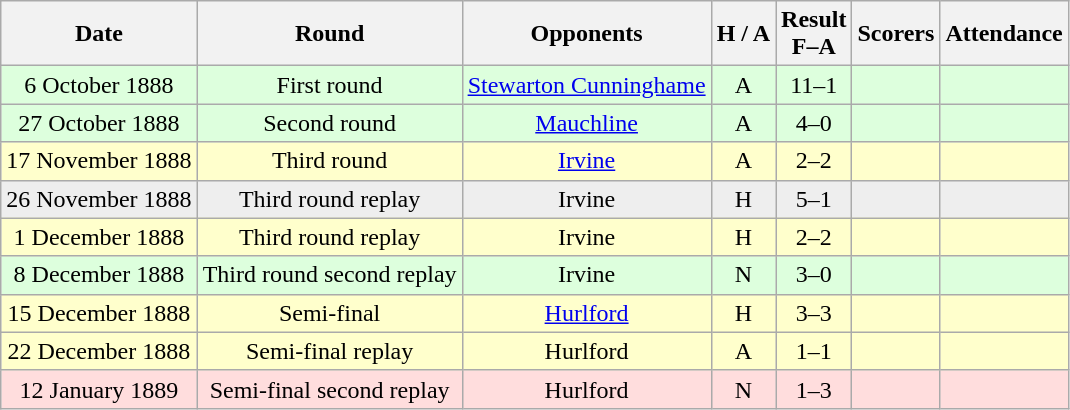<table class="wikitable" style="text-align:center">
<tr>
<th>Date</th>
<th>Round</th>
<th>Opponents</th>
<th>H / A</th>
<th>Result<br>F–A</th>
<th>Scorers</th>
<th>Attendance</th>
</tr>
<tr bgcolor=#ddffdd>
<td>6 October 1888</td>
<td>First round</td>
<td><a href='#'>Stewarton Cunninghame</a></td>
<td>A</td>
<td>11–1</td>
<td></td>
<td></td>
</tr>
<tr bgcolor=#ddffdd>
<td>27 October 1888</td>
<td>Second round</td>
<td><a href='#'>Mauchline</a></td>
<td>A</td>
<td>4–0</td>
<td></td>
<td></td>
</tr>
<tr bgcolor=#ffffcc>
<td>17 November 1888</td>
<td>Third round</td>
<td><a href='#'>Irvine</a></td>
<td>A</td>
<td>2–2</td>
<td></td>
<td></td>
</tr>
<tr bgcolor=#eeeeee>
<td>26 November 1888</td>
<td>Third round replay</td>
<td>Irvine</td>
<td>H</td>
<td>5–1</td>
<td></td>
<td></td>
</tr>
<tr bgcolor=#ffffcc>
<td>1 December 1888</td>
<td>Third round replay</td>
<td>Irvine</td>
<td>H</td>
<td>2–2</td>
<td></td>
<td></td>
</tr>
<tr bgcolor=#ddffdd>
<td>8 December 1888</td>
<td>Third round second replay</td>
<td>Irvine</td>
<td>N</td>
<td>3–0</td>
<td></td>
<td></td>
</tr>
<tr bgcolor=#ffffcc>
<td>15 December 1888</td>
<td>Semi-final</td>
<td><a href='#'>Hurlford</a></td>
<td>H</td>
<td>3–3</td>
<td></td>
<td></td>
</tr>
<tr bgcolor=#ffffcc>
<td>22 December 1888</td>
<td>Semi-final replay</td>
<td>Hurlford</td>
<td>A</td>
<td>1–1</td>
<td></td>
<td></td>
</tr>
<tr bgcolor=#ffdddd>
<td>12 January 1889</td>
<td>Semi-final second replay</td>
<td>Hurlford</td>
<td>N</td>
<td>1–3</td>
<td></td>
<td></td>
</tr>
</table>
